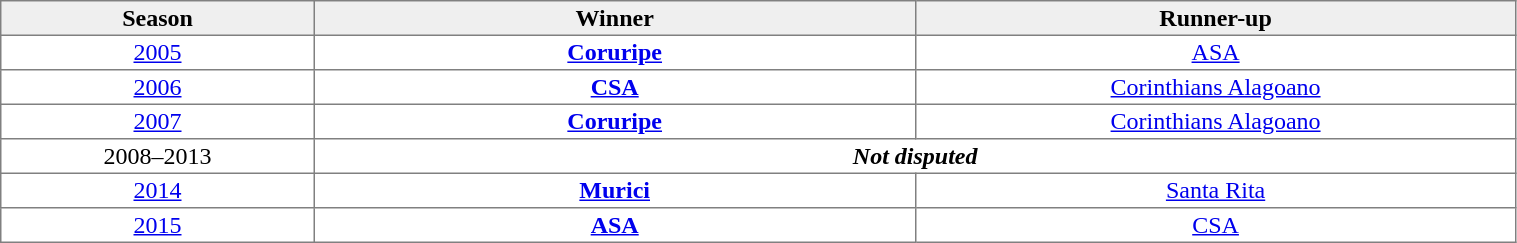<table class="toccolours" border="1" cellpadding="2" style="border-collapse: collapse; text-align: center; width: 80%; margin: 2 auto;">
<tr style="background: #efefef;">
<th width="12%">Season</th>
<th width="23%">Winner</th>
<th width="23%">Runner-up</th>
</tr>
<tr>
<td><a href='#'>2005</a></td>
<td><strong><a href='#'>Coruripe</a></strong></td>
<td><a href='#'>ASA</a></td>
</tr>
<tr>
<td><a href='#'>2006</a></td>
<td><strong><a href='#'>CSA</a></strong></td>
<td><a href='#'>Corinthians Alagoano</a></td>
</tr>
<tr>
<td><a href='#'>2007</a></td>
<td><strong><a href='#'>Coruripe</a></strong></td>
<td><a href='#'>Corinthians Alagoano</a></td>
</tr>
<tr>
<td>2008–2013</td>
<td colspan="2"><strong><em>Not disputed</em></strong></td>
</tr>
<tr>
<td><a href='#'>2014</a></td>
<td><strong><a href='#'>Murici</a></strong></td>
<td><a href='#'>Santa Rita</a></td>
</tr>
<tr>
<td><a href='#'>2015</a></td>
<td><strong><a href='#'>ASA</a></strong></td>
<td><a href='#'>CSA</a></td>
</tr>
</table>
